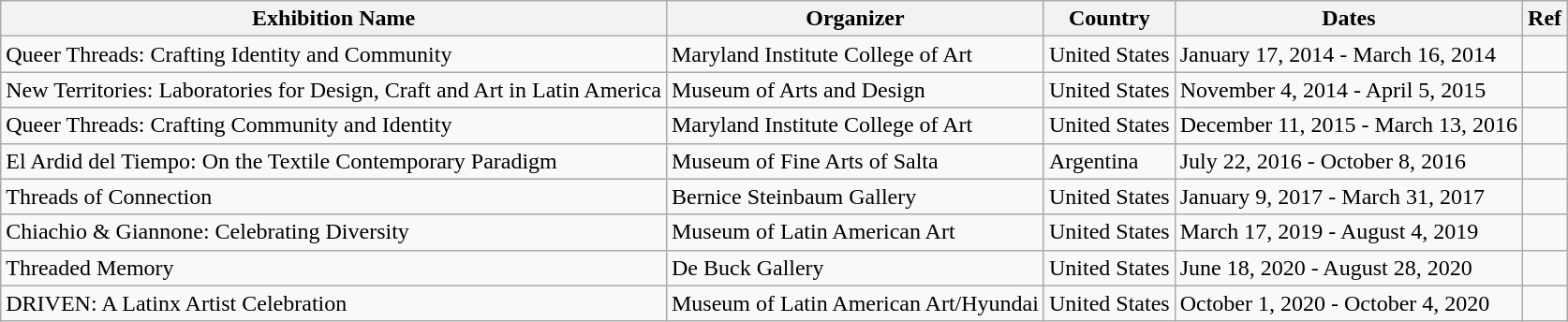<table class="wikitable">
<tr>
<th>Exhibition Name</th>
<th>Organizer</th>
<th>Country</th>
<th>Dates</th>
<th>Ref</th>
</tr>
<tr>
<td>Queer Threads: Crafting Identity and Community</td>
<td>Maryland Institute College of Art</td>
<td>United States</td>
<td>January 17, 2014 - March 16, 2014</td>
<td></td>
</tr>
<tr>
<td>New Territories: Laboratories for Design, Craft and Art in Latin America</td>
<td>Museum of Arts and Design</td>
<td>United States</td>
<td>November 4, 2014 - April 5, 2015</td>
<td></td>
</tr>
<tr>
<td>Queer Threads: Crafting Community and Identity</td>
<td>Maryland Institute College of Art</td>
<td>United States</td>
<td>December 11, 2015 - March 13, 2016</td>
<td></td>
</tr>
<tr>
<td>El Ardid del Tiempo: On the Textile Contemporary Paradigm</td>
<td>Museum of Fine Arts of Salta</td>
<td>Argentina</td>
<td>July 22, 2016 - October 8, 2016</td>
<td></td>
</tr>
<tr>
<td>Threads of Connection</td>
<td>Bernice Steinbaum Gallery</td>
<td>United States</td>
<td>January 9, 2017 - March 31, 2017</td>
<td></td>
</tr>
<tr>
<td>Chiachio & Giannone: Celebrating Diversity</td>
<td>Museum of Latin American Art</td>
<td>United States</td>
<td>March 17, 2019 - August 4, 2019</td>
<td></td>
</tr>
<tr>
<td>Threaded Memory</td>
<td>De Buck Gallery</td>
<td>United States</td>
<td>June 18, 2020 - August 28, 2020</td>
<td></td>
</tr>
<tr>
<td>DRIVEN: A Latinx Artist Celebration</td>
<td>Museum of Latin American Art/Hyundai</td>
<td>United States</td>
<td>October 1, 2020 - October 4, 2020</td>
<td></td>
</tr>
</table>
